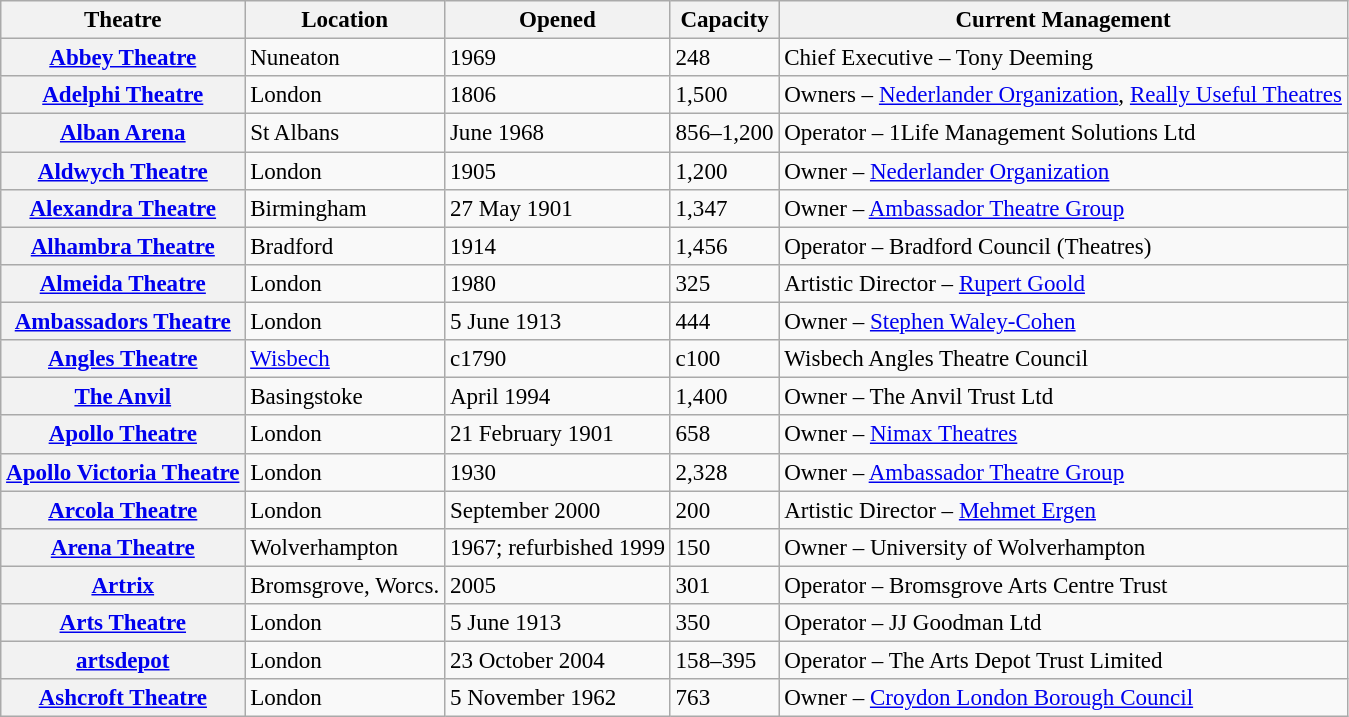<table class="wikitable" style="font-size:96%; text-align:left">
<tr>
<th>Theatre</th>
<th>Location</th>
<th>Opened</th>
<th>Capacity</th>
<th>Current Management</th>
</tr>
<tr>
<th><a href='#'>Abbey Theatre</a></th>
<td>Nuneaton</td>
<td>1969</td>
<td>248</td>
<td>Chief Executive – Tony Deeming</td>
</tr>
<tr>
<th><a href='#'>Adelphi Theatre</a></th>
<td>London</td>
<td>1806</td>
<td>1,500</td>
<td>Owners – <a href='#'>Nederlander Organization</a>, <a href='#'>Really Useful Theatres</a></td>
</tr>
<tr>
<th><a href='#'>Alban Arena</a></th>
<td>St Albans</td>
<td>June 1968</td>
<td>856–1,200</td>
<td>Operator – 1Life Management Solutions Ltd</td>
</tr>
<tr>
<th><a href='#'>Aldwych Theatre</a></th>
<td>London</td>
<td>1905</td>
<td>1,200</td>
<td>Owner – <a href='#'>Nederlander Organization</a></td>
</tr>
<tr>
<th><a href='#'>Alexandra Theatre</a></th>
<td>Birmingham</td>
<td>27 May 1901</td>
<td>1,347</td>
<td>Owner – <a href='#'>Ambassador Theatre Group</a></td>
</tr>
<tr>
<th><a href='#'>Alhambra Theatre</a></th>
<td>Bradford</td>
<td>1914</td>
<td>1,456</td>
<td>Operator – Bradford Council (Theatres)</td>
</tr>
<tr>
<th><a href='#'>Almeida Theatre</a></th>
<td>London</td>
<td>1980</td>
<td>325</td>
<td>Artistic Director – <a href='#'>Rupert Goold</a></td>
</tr>
<tr>
<th><a href='#'>Ambassadors Theatre</a></th>
<td>London</td>
<td>5 June 1913</td>
<td>444</td>
<td>Owner – <a href='#'>Stephen Waley-Cohen</a></td>
</tr>
<tr>
<th><a href='#'>Angles Theatre</a></th>
<td><a href='#'>Wisbech</a></td>
<td>c1790</td>
<td>c100</td>
<td>Wisbech Angles Theatre Council</td>
</tr>
<tr>
<th><a href='#'>The Anvil</a></th>
<td>Basingstoke</td>
<td>April 1994</td>
<td>1,400</td>
<td>Owner – The Anvil Trust Ltd</td>
</tr>
<tr>
<th><a href='#'>Apollo Theatre</a></th>
<td>London</td>
<td>21 February 1901</td>
<td>658</td>
<td>Owner – <a href='#'>Nimax Theatres</a></td>
</tr>
<tr>
<th><a href='#'>Apollo Victoria Theatre</a></th>
<td>London</td>
<td>1930</td>
<td>2,328</td>
<td>Owner – <a href='#'>Ambassador Theatre Group</a></td>
</tr>
<tr>
<th><a href='#'>Arcola Theatre</a></th>
<td>London</td>
<td>September 2000</td>
<td>200</td>
<td>Artistic Director – <a href='#'>Mehmet Ergen</a></td>
</tr>
<tr>
<th><a href='#'>Arena Theatre</a></th>
<td>Wolverhampton</td>
<td>1967; refurbished 1999</td>
<td>150</td>
<td>Owner – University of Wolverhampton</td>
</tr>
<tr>
<th><a href='#'>Artrix</a></th>
<td>Bromsgrove, Worcs.</td>
<td>2005</td>
<td>301</td>
<td>Operator – Bromsgrove Arts Centre Trust</td>
</tr>
<tr>
<th><a href='#'>Arts Theatre</a></th>
<td>London</td>
<td>5 June 1913</td>
<td>350</td>
<td>Operator – JJ Goodman Ltd</td>
</tr>
<tr>
<th><a href='#'>artsdepot</a></th>
<td>London</td>
<td>23 October 2004</td>
<td>158–395</td>
<td>Operator – The Arts Depot Trust Limited</td>
</tr>
<tr>
<th><a href='#'>Ashcroft Theatre</a></th>
<td>London</td>
<td>5 November 1962</td>
<td>763</td>
<td>Owner – <a href='#'>Croydon London Borough Council</a></td>
</tr>
</table>
